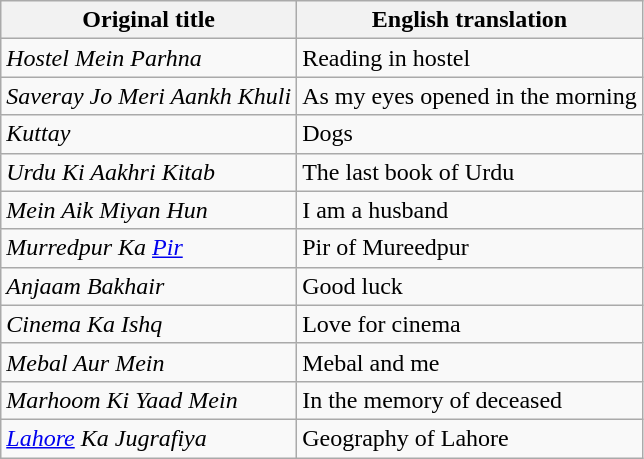<table class="wikitable">
<tr>
<th>Original title</th>
<th>English translation</th>
</tr>
<tr>
<td><em>Hostel Mein Parhna</em></td>
<td>Reading in hostel</td>
</tr>
<tr>
<td><em>Saveray Jo Meri Aankh Khuli</em></td>
<td>As my eyes opened in the morning</td>
</tr>
<tr>
<td><em>Kuttay</em></td>
<td>Dogs</td>
</tr>
<tr>
<td><em>Urdu Ki Aakhri Kitab</em></td>
<td>The last book of Urdu</td>
</tr>
<tr>
<td><em>Mein Aik Miyan Hun</em></td>
<td>I am a husband</td>
</tr>
<tr>
<td><em>Murredpur Ka <a href='#'>Pir</a></em></td>
<td>Pir of Mureedpur</td>
</tr>
<tr>
<td><em>Anjaam Bakhair</em></td>
<td>Good luck</td>
</tr>
<tr>
<td><em>Cinema Ka Ishq</em></td>
<td>Love for cinema</td>
</tr>
<tr>
<td><em>Mebal Aur Mein</em></td>
<td>Mebal and me</td>
</tr>
<tr>
<td><em>Marhoom Ki Yaad Mein</em></td>
<td>In the memory of deceased</td>
</tr>
<tr>
<td><em><a href='#'>Lahore</a> Ka Jugrafiya</em></td>
<td>Geography of Lahore</td>
</tr>
</table>
